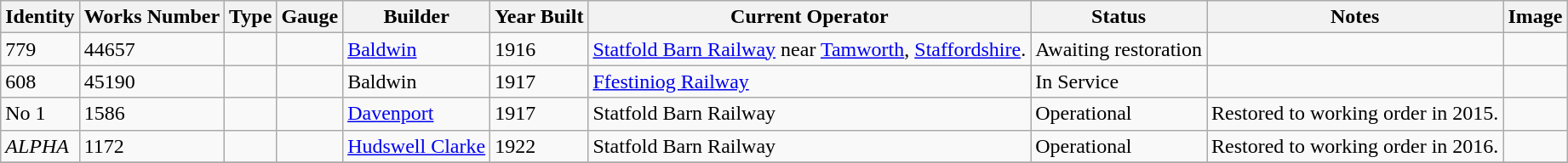<table class="wikitable sortable">
<tr>
<th>Identity</th>
<th>Works Number</th>
<th>Type</th>
<th>Gauge</th>
<th>Builder</th>
<th>Year Built</th>
<th>Current Operator</th>
<th>Status</th>
<th>Notes</th>
<th>Image</th>
</tr>
<tr>
<td>779</td>
<td>44657</td>
<td></td>
<td></td>
<td><a href='#'>Baldwin</a></td>
<td>1916</td>
<td><a href='#'>Statfold Barn Railway</a> near <a href='#'>Tamworth</a>, <a href='#'>Staffordshire</a>.</td>
<td>Awaiting restoration</td>
<td></td>
<td></td>
</tr>
<tr>
<td>608</td>
<td>45190</td>
<td></td>
<td></td>
<td>Baldwin</td>
<td>1917</td>
<td><a href='#'>Ffestiniog Railway</a></td>
<td>In Service</td>
<td></td>
<td></td>
</tr>
<tr>
<td>No 1</td>
<td>1586</td>
<td></td>
<td></td>
<td><a href='#'>Davenport</a></td>
<td>1917</td>
<td>Statfold Barn Railway</td>
<td>Operational</td>
<td>Restored to working order in 2015.</td>
<td></td>
</tr>
<tr>
<td><em>ALPHA</em></td>
<td>1172</td>
<td></td>
<td></td>
<td><a href='#'>Hudswell Clarke</a></td>
<td>1922</td>
<td>Statfold Barn Railway</td>
<td>Operational</td>
<td>Restored to working order in 2016.</td>
<td></td>
</tr>
<tr>
</tr>
</table>
